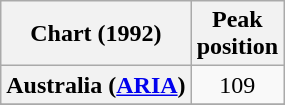<table class="wikitable sortable plainrowheaders" style="text-align:center">
<tr>
<th>Chart (1992)</th>
<th>Peak<br>position</th>
</tr>
<tr>
<th scope="row">Australia (<a href='#'>ARIA</a>)</th>
<td>109</td>
</tr>
<tr>
</tr>
<tr>
</tr>
<tr>
</tr>
</table>
